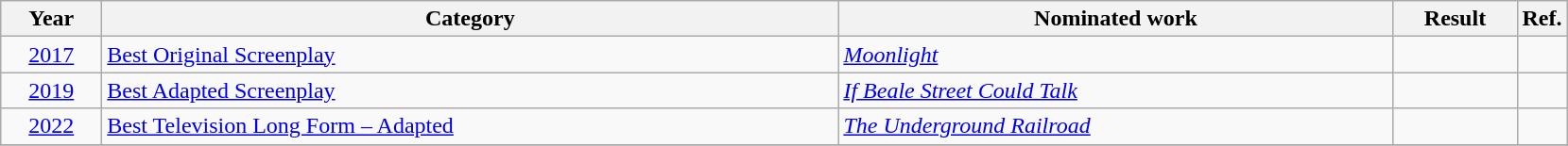<table class=wikitable>
<tr>
<th scope="col" style="width:4em;">Year</th>
<th scope="col" style="width:32em;">Category</th>
<th scope="col" style="width:24em;">Nominated work</th>
<th scope="col" style="width:5em;">Result</th>
<th>Ref.</th>
</tr>
<tr>
<td style="text-align:center;"><a href='#'>2017</a></td>
<td><a href='#'>Best Original Screenplay</a></td>
<td><em><a href='#'>Moonlight</a></em></td>
<td></td>
<td></td>
</tr>
<tr>
<td align="center"><a href='#'>2019</a></td>
<td><a href='#'>Best Adapted Screenplay</a></td>
<td><em><a href='#'>If Beale Street Could Talk</a></em></td>
<td></td>
<td></td>
</tr>
<tr>
<td align="center"><a href='#'>2022</a></td>
<td><a href='#'>Best Television Long Form – Adapted</a></td>
<td><em><a href='#'>The Underground Railroad</a></em></td>
<td></td>
<td></td>
</tr>
<tr>
</tr>
</table>
